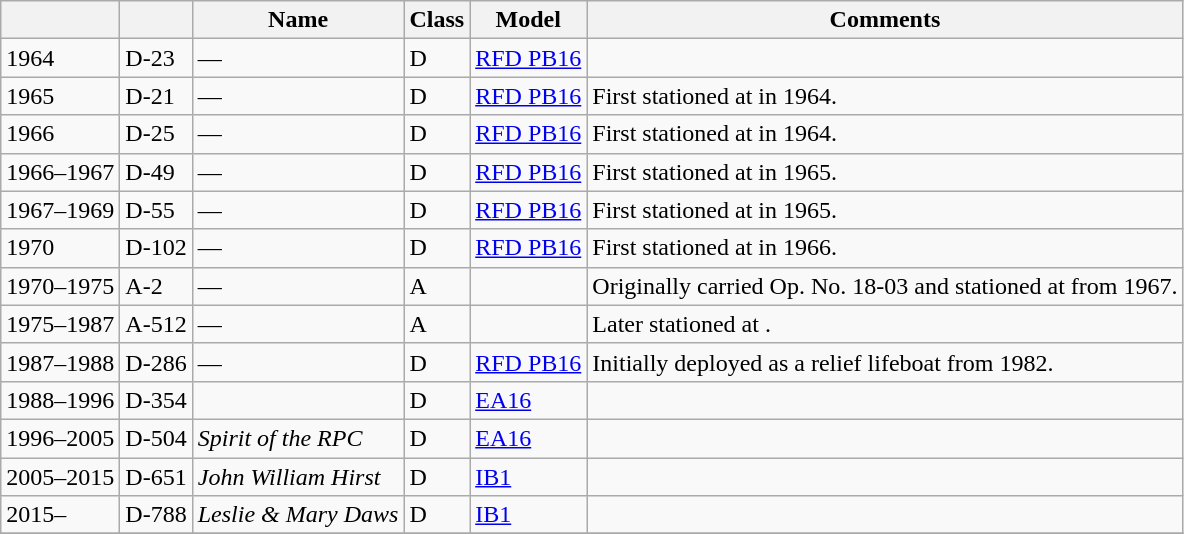<table class="wikitable sortable">
<tr>
<th></th>
<th></th>
<th>Name</th>
<th>Class</th>
<th>Model</th>
<th class=unsortable>Comments</th>
</tr>
<tr>
<td>1964</td>
<td>D-23</td>
<td>—</td>
<td>D</td>
<td><a href='#'>RFD PB16</a></td>
<td></td>
</tr>
<tr>
<td>1965</td>
<td>D-21</td>
<td>—</td>
<td>D</td>
<td><a href='#'>RFD PB16</a></td>
<td>First stationed at  in 1964.</td>
</tr>
<tr>
<td>1966</td>
<td>D-25</td>
<td>—</td>
<td>D</td>
<td><a href='#'>RFD PB16</a></td>
<td>First stationed at  in 1964.</td>
</tr>
<tr>
<td>1966–1967</td>
<td>D-49</td>
<td>—</td>
<td>D</td>
<td><a href='#'>RFD PB16</a></td>
<td>First stationed at  in 1965.</td>
</tr>
<tr>
<td>1967–1969</td>
<td>D-55</td>
<td>—</td>
<td>D</td>
<td><a href='#'>RFD PB16</a></td>
<td>First stationed at  in 1965.</td>
</tr>
<tr>
<td>1970</td>
<td>D-102</td>
<td>—</td>
<td>D</td>
<td><a href='#'>RFD PB16</a></td>
<td>First stationed at  in 1966.</td>
</tr>
<tr>
<td>1970–1975</td>
<td>A-2</td>
<td>—</td>
<td>A</td>
<td></td>
<td>Originally carried Op. No. 18-03 and stationed at  from 1967.</td>
</tr>
<tr>
<td>1975–1987</td>
<td>A-512</td>
<td>—</td>
<td>A</td>
<td></td>
<td>Later stationed at .</td>
</tr>
<tr>
<td>1987–1988</td>
<td>D-286</td>
<td>—</td>
<td>D</td>
<td><a href='#'>RFD PB16</a></td>
<td>Initially deployed as a relief lifeboat from 1982.</td>
</tr>
<tr>
<td>1988–1996</td>
<td>D-354</td>
<td></td>
<td>D</td>
<td><a href='#'>EA16</a></td>
<td></td>
</tr>
<tr>
<td>1996–2005</td>
<td>D-504</td>
<td><em>Spirit of the RPC</em></td>
<td>D</td>
<td><a href='#'>EA16</a></td>
<td></td>
</tr>
<tr>
<td>2005–2015</td>
<td>D-651</td>
<td><em>John William Hirst</em></td>
<td>D</td>
<td><a href='#'>IB1</a></td>
<td></td>
</tr>
<tr>
<td>2015–</td>
<td>D-788</td>
<td><em>Leslie & Mary Daws</em></td>
<td>D</td>
<td><a href='#'>IB1</a></td>
<td></td>
</tr>
<tr>
</tr>
</table>
